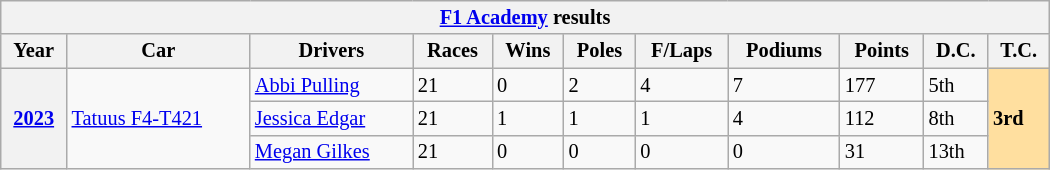<table class="wikitable" style="font-size:85%; width:700px">
<tr>
<th colspan="11"><a href='#'>F1 Academy</a> results</th>
</tr>
<tr valign="top">
<th>Year</th>
<th>Car</th>
<th>Drivers</th>
<th>Races</th>
<th>Wins</th>
<th>Poles</th>
<th>F/Laps</th>
<th>Podiums</th>
<th>Points</th>
<th>D.C.</th>
<th>T.C.</th>
</tr>
<tr>
<th rowspan="3"><a href='#'>2023</a></th>
<td rowspan="3"><a href='#'>Tatuus F4-T421</a></td>
<td> <a href='#'>Abbi Pulling</a></td>
<td>21</td>
<td>0</td>
<td>2</td>
<td>4</td>
<td>7</td>
<td>177</td>
<td>5th</td>
<td rowspan="3" style="background:#ffdf9f;"><strong>3rd</strong></td>
</tr>
<tr>
<td> <a href='#'>Jessica Edgar</a></td>
<td>21</td>
<td>1</td>
<td>1</td>
<td>1</td>
<td>4</td>
<td>112</td>
<td>8th</td>
</tr>
<tr>
<td> <a href='#'>Megan Gilkes</a></td>
<td>21</td>
<td>0</td>
<td>0</td>
<td>0</td>
<td>0</td>
<td>31</td>
<td>13th</td>
</tr>
</table>
